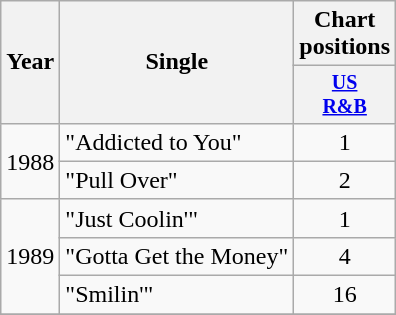<table class="wikitable" style="text-align:center;">
<tr>
<th rowspan="2">Year</th>
<th rowspan="2">Single</th>
<th>Chart positions</th>
</tr>
<tr style="font-size:smaller;">
<th width="40"><a href='#'>US<br>R&B</a></th>
</tr>
<tr>
<td rowspan="2">1988</td>
<td align="left">"Addicted to You"</td>
<td>1</td>
</tr>
<tr>
<td align="left">"Pull Over"</td>
<td>2</td>
</tr>
<tr>
<td rowspan="3">1989</td>
<td align="left">"Just Coolin'"</td>
<td>1</td>
</tr>
<tr>
<td align="left">"Gotta Get the Money"</td>
<td>4</td>
</tr>
<tr>
<td align="left">"Smilin'"</td>
<td>16</td>
</tr>
<tr>
</tr>
</table>
